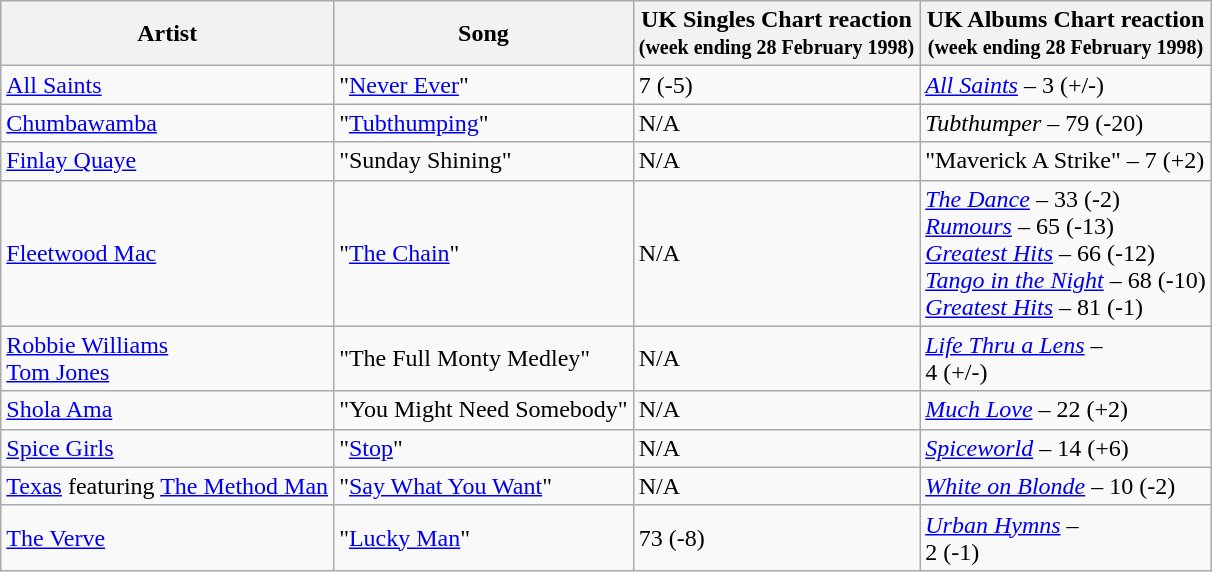<table class="wikitable">
<tr>
<th>Artist</th>
<th>Song</th>
<th>UK Singles Chart reaction <br><small>(week ending 28 February 1998)</small></th>
<th>UK Albums Chart reaction <br><small>(week ending 28 February 1998)</small></th>
</tr>
<tr>
<td><a href='#'>All Saints</a></td>
<td>"<a href='#'>Never Ever</a>"</td>
<td>7 (-5)</td>
<td><em><a href='#'>All Saints</a></em> – 3 (+/-)</td>
</tr>
<tr>
<td><a href='#'>Chumbawamba</a></td>
<td>"<a href='#'>Tubthumping</a>"</td>
<td>N/A</td>
<td><em>Tubthumper</em> – 79 (-20)</td>
</tr>
<tr>
<td><a href='#'>Finlay Quaye</a></td>
<td>"Sunday Shining"</td>
<td>N/A</td>
<td>"Maverick A Strike" – 7 (+2)</td>
</tr>
<tr>
<td><a href='#'>Fleetwood Mac</a></td>
<td>"<a href='#'>The Chain</a>"</td>
<td>N/A</td>
<td><em><a href='#'>The Dance</a></em> – 33 (-2)<br><em><a href='#'>Rumours</a></em> – 65 (-13)<br> <em><a href='#'>Greatest Hits</a></em> – 66 (-12)<br><em><a href='#'>Tango in the Night</a></em> – 68 (-10)<br><em><a href='#'>Greatest Hits</a></em> – 81 (-1)</td>
</tr>
<tr>
<td><a href='#'>Robbie Williams</a><br><a href='#'>Tom Jones</a></td>
<td>"The Full Monty Medley"</td>
<td>N/A</td>
<td><em><a href='#'>Life Thru a Lens</a></em> –<br> 4 (+/-)<br></td>
</tr>
<tr>
<td><a href='#'>Shola Ama</a></td>
<td>"You Might Need Somebody"</td>
<td>N/A</td>
<td><em><a href='#'>Much Love</a></em> – 22 (+2)</td>
</tr>
<tr>
<td><a href='#'>Spice Girls</a></td>
<td>"<a href='#'>Stop</a>"</td>
<td>N/A</td>
<td><em><a href='#'>Spiceworld</a></em> – 14 (+6)</td>
</tr>
<tr>
<td><a href='#'>Texas</a> featuring <a href='#'>The Method Man</a></td>
<td>"<a href='#'>Say What You Want</a>"</td>
<td>N/A</td>
<td><em><a href='#'>White on Blonde</a></em> – 10 (-2)</td>
</tr>
<tr>
<td><a href='#'>The Verve</a></td>
<td>"<a href='#'>Lucky Man</a>"</td>
<td>73 (-8)</td>
<td><em><a href='#'>Urban Hymns</a></em> –<br> 2 (-1)</td>
</tr>
</table>
